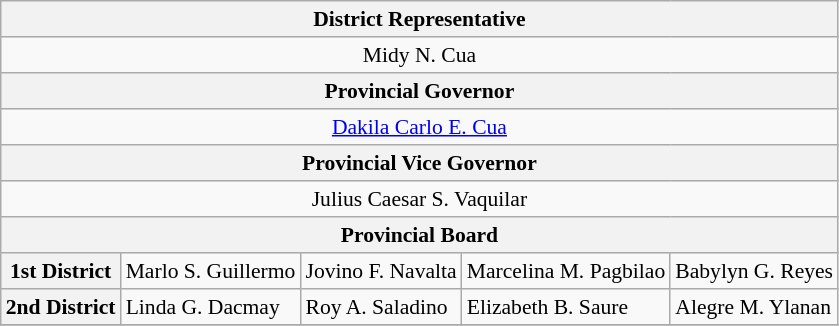<table class="wikitable" style="line-height:1.20em; font-size:90%;">
<tr>
<th colspan=5>District Representative</th>
</tr>
<tr>
<td colspan=5 style="text-align:center;">Midy N. Cua</td>
</tr>
<tr>
<th colspan=5>Provincial Governor</th>
</tr>
<tr>
<td colspan=5 style="text-align:center;"><a href='#'>Dakila Carlo E. Cua</a></td>
</tr>
<tr>
<th colspan=5>Provincial Vice Governor</th>
</tr>
<tr>
<td colspan=5 style="text-align:center;">Julius Caesar S. Vaquilar</td>
</tr>
<tr>
<th colspan=5>Provincial Board</th>
</tr>
<tr>
<th>1st District</th>
<td>Marlo S. Guillermo</td>
<td>Jovino F. Navalta</td>
<td>Marcelina M. Pagbilao</td>
<td>Babylyn G. Reyes</td>
</tr>
<tr>
<th>2nd District</th>
<td>Linda G. Dacmay</td>
<td>Roy A. Saladino</td>
<td>Elizabeth B. Saure</td>
<td>Alegre M. Ylanan</td>
</tr>
<tr>
</tr>
</table>
